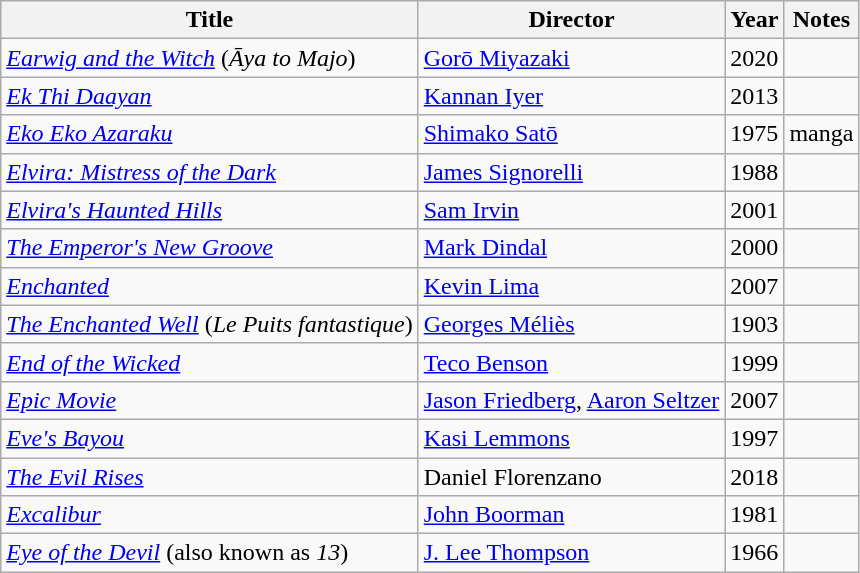<table class="wikitable">
<tr>
<th>Title</th>
<th>Director</th>
<th>Year</th>
<th>Notes</th>
</tr>
<tr>
<td><em><a href='#'>Earwig and the Witch</a></em> (<em>Āya to Majo</em>)</td>
<td><a href='#'>Gorō Miyazaki</a></td>
<td>2020</td>
<td></td>
</tr>
<tr>
<td><em><a href='#'>Ek Thi Daayan</a></em></td>
<td><a href='#'>Kannan Iyer</a></td>
<td>2013</td>
<td></td>
</tr>
<tr>
<td><em><a href='#'>Eko Eko Azaraku</a></em></td>
<td><a href='#'>Shimako Satō</a></td>
<td>1975</td>
<td>manga</td>
</tr>
<tr>
<td><em><a href='#'>Elvira: Mistress of the Dark</a></em></td>
<td><a href='#'>James Signorelli</a></td>
<td>1988</td>
<td></td>
</tr>
<tr>
<td><em><a href='#'>Elvira's Haunted Hills</a></em></td>
<td><a href='#'>Sam Irvin</a></td>
<td>2001</td>
<td></td>
</tr>
<tr>
<td><em><a href='#'>The Emperor's New Groove</a></em></td>
<td><a href='#'>Mark Dindal</a></td>
<td>2000</td>
<td></td>
</tr>
<tr>
<td><em><a href='#'>Enchanted</a></em></td>
<td><a href='#'>Kevin Lima</a></td>
<td>2007</td>
<td></td>
</tr>
<tr>
<td><em><a href='#'>The Enchanted Well</a></em>   (<em>Le Puits fantastique</em>)</td>
<td><a href='#'>Georges Méliès</a></td>
<td>1903</td>
<td></td>
</tr>
<tr>
<td><em><a href='#'>End of the Wicked</a></em></td>
<td><a href='#'>Teco Benson</a></td>
<td>1999</td>
<td></td>
</tr>
<tr>
<td><em><a href='#'>Epic Movie</a></em></td>
<td><a href='#'>Jason Friedberg</a>, <a href='#'>Aaron Seltzer</a></td>
<td>2007</td>
<td></td>
</tr>
<tr>
<td><em><a href='#'>Eve's Bayou</a></em></td>
<td><a href='#'>Kasi Lemmons</a></td>
<td>1997</td>
<td></td>
</tr>
<tr>
<td><em><a href='#'>The Evil Rises</a></em></td>
<td>Daniel Florenzano</td>
<td>2018</td>
<td></td>
</tr>
<tr>
<td><em><a href='#'>Excalibur</a></em></td>
<td><a href='#'>John Boorman</a></td>
<td>1981</td>
<td></td>
</tr>
<tr>
<td><em><a href='#'>Eye of the Devil</a></em>  (also known as <em>13</em>)</td>
<td><a href='#'>J. Lee Thompson</a></td>
<td>1966</td>
<td></td>
</tr>
</table>
